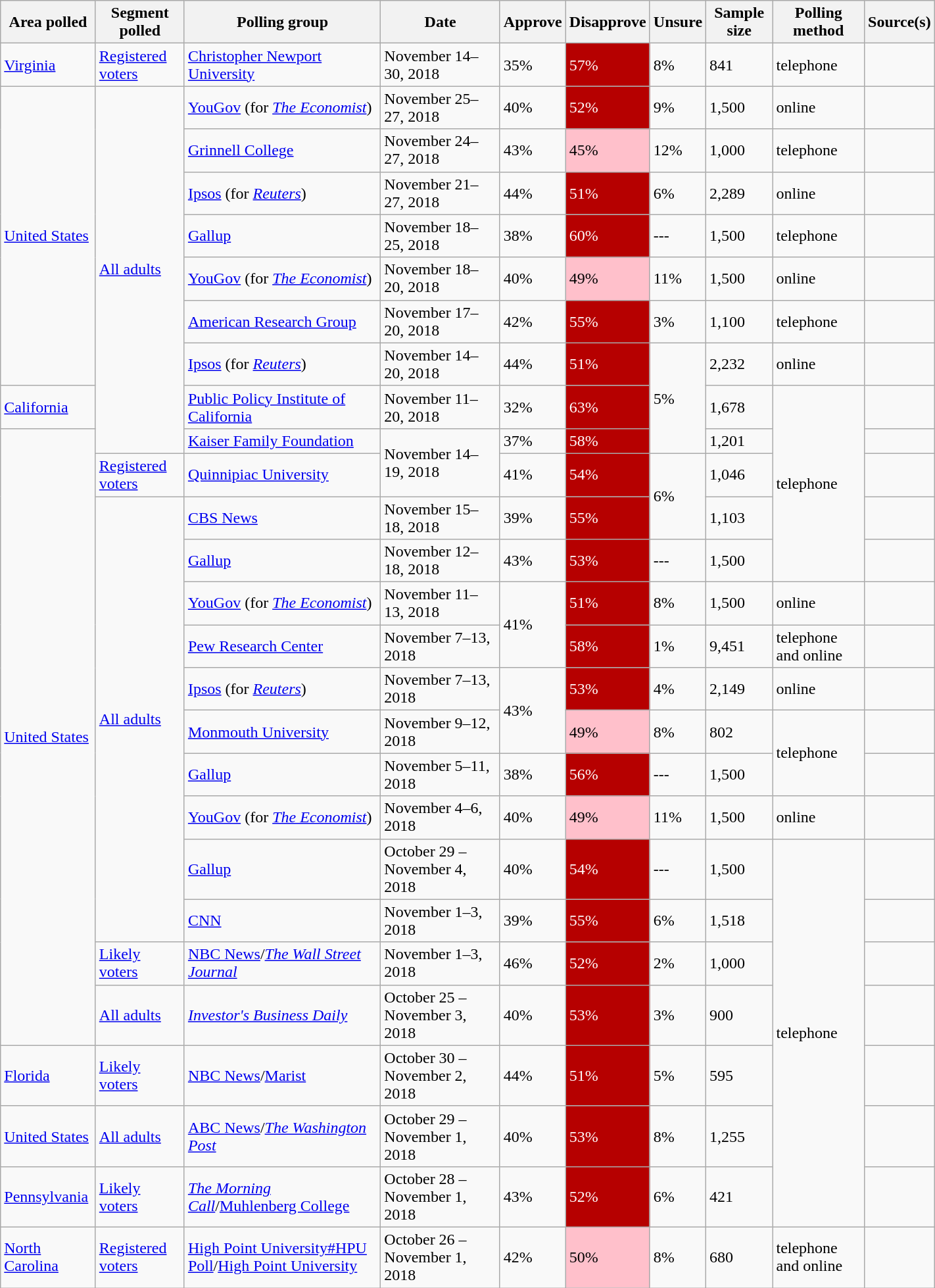<table class="wikitable sortable" style="width: 75%">
<tr>
<th>Area polled</th>
<th>Segment polled</th>
<th>Polling group</th>
<th>Date</th>
<th>Approve</th>
<th>Disapprove</th>
<th>Unsure</th>
<th>Sample size</th>
<th>Polling method</th>
<th>Source(s)</th>
</tr>
<tr>
<td> <a href='#'>Virginia</a></td>
<td><a href='#'>Registered voters</a></td>
<td><a href='#'>Christopher Newport University</a></td>
<td>November 14–30, 2018</td>
<td>35%</td>
<td style="background:#B60000; color: white">57%</td>
<td>8%</td>
<td>841</td>
<td>telephone</td>
<td></td>
</tr>
<tr>
<td rowspan="7"> <a href='#'>United States</a></td>
<td rowspan="9"><a href='#'>All adults</a></td>
<td><a href='#'>YouGov</a> (for <em><a href='#'>The Economist</a></em>)</td>
<td>November 25–27, 2018</td>
<td>40%</td>
<td style="background:#B60000; color: white">52%</td>
<td>9%</td>
<td>1,500</td>
<td>online</td>
<td></td>
</tr>
<tr>
<td><a href='#'>Grinnell College</a></td>
<td>November 24–27, 2018</td>
<td>43%</td>
<td style="background: pink; color: black">45%</td>
<td>12%</td>
<td>1,000</td>
<td>telephone</td>
<td></td>
</tr>
<tr>
<td><a href='#'>Ipsos</a> (for <em><a href='#'>Reuters</a></em>)</td>
<td>November 21–27, 2018</td>
<td>44%</td>
<td style="background:#B60000; color: white">51%</td>
<td>6%</td>
<td>2,289</td>
<td>online</td>
<td></td>
</tr>
<tr>
<td><a href='#'>Gallup</a></td>
<td>November 18–25, 2018</td>
<td>38%</td>
<td style="background:#B60000; color: white">60%</td>
<td>---</td>
<td>1,500</td>
<td>telephone</td>
<td></td>
</tr>
<tr>
<td><a href='#'>YouGov</a> (for <em><a href='#'>The Economist</a></em>)</td>
<td>November 18–20, 2018</td>
<td>40%</td>
<td style="background: pink; color: black">49%</td>
<td>11%</td>
<td>1,500</td>
<td>online</td>
<td></td>
</tr>
<tr>
<td><a href='#'>American Research Group</a></td>
<td>November 17–20, 2018</td>
<td>42%</td>
<td style="background:#B60000; color: white">55%</td>
<td>3%</td>
<td>1,100</td>
<td>telephone</td>
<td></td>
</tr>
<tr>
<td><a href='#'>Ipsos</a> (for <em><a href='#'>Reuters</a></em>)</td>
<td>November 14–20, 2018</td>
<td>44%</td>
<td style="background:#B60000; color: white">51%</td>
<td rowspan="3">5%</td>
<td>2,232</td>
<td>online</td>
<td></td>
</tr>
<tr>
<td> <a href='#'>California</a></td>
<td><a href='#'>Public Policy Institute of California</a></td>
<td>November 11–20, 2018</td>
<td>32%</td>
<td style="background:#B60000; color: white">63%</td>
<td>1,678</td>
<td rowspan="5">telephone</td>
<td></td>
</tr>
<tr>
<td rowspan="14"> <a href='#'>United States</a></td>
<td><a href='#'>Kaiser Family Foundation</a></td>
<td rowspan="2">November 14–19, 2018</td>
<td>37%</td>
<td style="background:#B60000; color: white">58%</td>
<td>1,201</td>
<td></td>
</tr>
<tr>
<td><a href='#'>Registered voters</a></td>
<td><a href='#'>Quinnipiac University</a></td>
<td>41%</td>
<td style="background:#B60000; color: white">54%</td>
<td rowspan="2">6%</td>
<td>1,046</td>
<td></td>
</tr>
<tr>
<td rowspan="10"><a href='#'>All adults</a></td>
<td><a href='#'>CBS News</a></td>
<td>November 15–18, 2018</td>
<td>39%</td>
<td style="background:#B60000; color: white">55%</td>
<td>1,103</td>
<td></td>
</tr>
<tr>
<td><a href='#'>Gallup</a></td>
<td>November 12–18, 2018</td>
<td>43%</td>
<td style="background:#B60000; color: white">53%</td>
<td>---</td>
<td>1,500</td>
<td></td>
</tr>
<tr>
<td><a href='#'>YouGov</a> (for <em><a href='#'>The Economist</a></em>)</td>
<td>November 11–13, 2018</td>
<td rowspan="2">41%</td>
<td style="background:#B60000; color: white">51%</td>
<td>8%</td>
<td>1,500</td>
<td>online</td>
<td></td>
</tr>
<tr>
<td><a href='#'>Pew Research Center</a></td>
<td>November 7–13, 2018</td>
<td style="background:#B60000; color: white">58%</td>
<td>1%</td>
<td>9,451</td>
<td>telephone and online</td>
<td></td>
</tr>
<tr>
<td><a href='#'>Ipsos</a> (for <em><a href='#'>Reuters</a></em>)</td>
<td>November 7–13, 2018</td>
<td rowspan="2">43%</td>
<td style="background:#B60000; color: white">53%</td>
<td>4%</td>
<td>2,149</td>
<td>online</td>
<td></td>
</tr>
<tr>
<td><a href='#'>Monmouth University</a></td>
<td>November 9–12, 2018</td>
<td style="background: pink; color: black">49%</td>
<td>8%</td>
<td>802</td>
<td rowspan="2">telephone</td>
<td></td>
</tr>
<tr>
<td><a href='#'>Gallup</a></td>
<td>November 5–11, 2018</td>
<td>38%</td>
<td style="background:#B60000; color: white">56%</td>
<td>---</td>
<td>1,500</td>
<td></td>
</tr>
<tr>
<td><a href='#'>YouGov</a> (for <em><a href='#'>The Economist</a></em>)</td>
<td>November 4–6, 2018</td>
<td>40%</td>
<td style="background: pink; color: black">49%</td>
<td>11%</td>
<td>1,500</td>
<td>online</td>
<td></td>
</tr>
<tr>
<td><a href='#'>Gallup</a></td>
<td>October 29 – November 4, 2018</td>
<td>40%</td>
<td style="background:#B60000; color: white">54%</td>
<td>---</td>
<td>1,500</td>
<td rowspan="7">telephone</td>
<td></td>
</tr>
<tr>
<td><a href='#'>CNN</a></td>
<td>November 1–3, 2018</td>
<td>39%</td>
<td style="background:#B60000; color: white">55%</td>
<td>6%</td>
<td>1,518</td>
<td></td>
</tr>
<tr>
<td><a href='#'>Likely voters</a></td>
<td><a href='#'>NBC News</a>/<em><a href='#'>The Wall Street Journal</a></em></td>
<td>November 1–3, 2018</td>
<td>46%</td>
<td style="background:#B60000; color: white">52%</td>
<td>2%</td>
<td>1,000</td>
<td></td>
</tr>
<tr>
<td><a href='#'>All adults</a></td>
<td><em><a href='#'>Investor's Business Daily</a></em></td>
<td>October 25 – November 3, 2018</td>
<td>40%</td>
<td style="background:#B60000; color: white">53%</td>
<td>3%</td>
<td>900</td>
<td></td>
</tr>
<tr>
<td> <a href='#'>Florida</a></td>
<td><a href='#'>Likely voters</a></td>
<td><a href='#'>NBC News</a>/<a href='#'>Marist</a></td>
<td>October 30 – November 2, 2018</td>
<td>44%</td>
<td style="background:#B60000; color: white">51%</td>
<td>5%</td>
<td>595</td>
<td></td>
</tr>
<tr>
<td> <a href='#'>United States</a></td>
<td><a href='#'>All adults</a></td>
<td><a href='#'>ABC News</a>/<em><a href='#'>The Washington Post</a></em></td>
<td>October 29 – November 1, 2018</td>
<td>40%</td>
<td style="background:#B60000; color: white">53%</td>
<td>8%</td>
<td>1,255</td>
<td></td>
</tr>
<tr>
<td> <a href='#'>Pennsylvania</a></td>
<td><a href='#'>Likely voters</a></td>
<td><em><a href='#'>The Morning Call</a></em>/<a href='#'>Muhlenberg College</a></td>
<td>October 28 – November 1, 2018</td>
<td>43%</td>
<td style="background:#B60000; color: white">52%</td>
<td>6%</td>
<td>421</td>
<td></td>
</tr>
<tr>
<td> <a href='#'>North Carolina</a></td>
<td><a href='#'>Registered voters</a></td>
<td><a href='#'>High Point University#HPU Poll</a>/<a href='#'>High Point University</a></td>
<td>October 26 – November 1, 2018</td>
<td>42%</td>
<td style="background: pink; color: black">50%</td>
<td>8%</td>
<td>680</td>
<td>telephone and online</td>
<td></td>
</tr>
</table>
